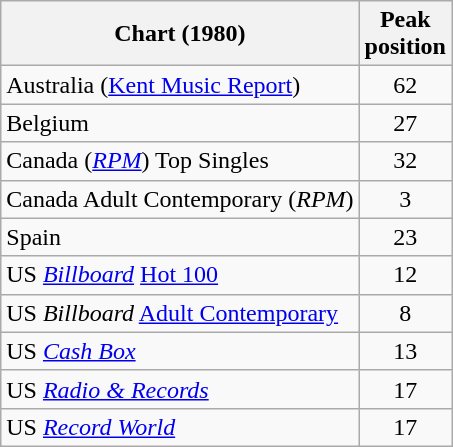<table class="wikitable sortable">
<tr>
<th>Chart (1980)</th>
<th>Peak <br>position</th>
</tr>
<tr>
<td>Australia (<a href='#'>Kent Music Report</a>)</td>
<td style="text-align:center;">62</td>
</tr>
<tr>
<td>Belgium</td>
<td style="text-align:center;">27</td>
</tr>
<tr>
<td>Canada (<a href='#'><em>RPM</em></a>) Top Singles</td>
<td style="text-align:center;">32</td>
</tr>
<tr>
<td>Canada Adult Contemporary (<em>RPM</em>)</td>
<td style="text-align:center;">3</td>
</tr>
<tr>
<td>Spain</td>
<td style="text-align:center;">23</td>
</tr>
<tr>
<td>US <em><a href='#'>Billboard</a></em> <a href='#'>Hot 100</a></td>
<td style="text-align:center;">12</td>
</tr>
<tr>
<td>US <em>Billboard</em> <a href='#'>Adult Contemporary</a></td>
<td style="text-align:center;">8</td>
</tr>
<tr>
<td>US <em><a href='#'>Cash Box</a></em></td>
<td style="text-align:center;">13</td>
</tr>
<tr>
<td>US <em><a href='#'>Radio & Records</a></em></td>
<td style="text-align:center;">17</td>
</tr>
<tr>
<td>US <em><a href='#'>Record World</a></em></td>
<td style="text-align:center;">17</td>
</tr>
</table>
